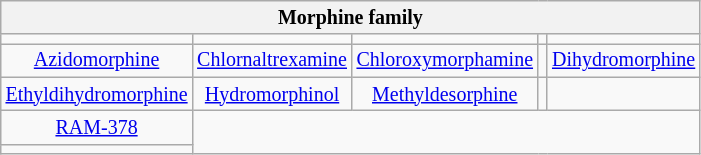<table class="wikitable" style="font-size:smaller; text-align:center">
<tr>
<th colspan="5">Morphine family</th>
</tr>
<tr>
<td></td>
<td></td>
<td></td>
<td></td>
<td></td>
</tr>
<tr>
<td> <a href='#'>Azidomorphine</a></td>
<td> <a href='#'>Chlornaltrexamine</a></td>
<td> <a href='#'>Chloroxymorphamine</a></td>
<td></td>
<td> <a href='#'>Dihydromorphine</a></td>
</tr>
<tr>
<td> <a href='#'>Ethyldihydromorphine</a></td>
<td> <a href='#'>Hydromorphinol</a></td>
<td> <a href='#'>Methyldesorphine</a></td>
<td> </td>
<td></td>
</tr>
<tr>
<td> <a href='#'>RAM-378</a></td>
</tr>
<tr>
<td></td>
</tr>
</table>
